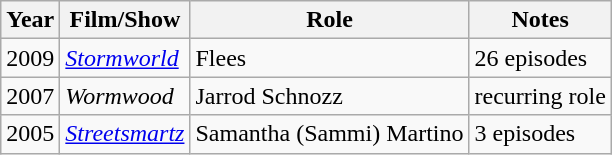<table class="wikitable">
<tr>
<th>Year</th>
<th>Film/Show</th>
<th>Role</th>
<th>Notes</th>
</tr>
<tr>
<td>2009</td>
<td><em><a href='#'>Stormworld</a></em></td>
<td>Flees</td>
<td>26 episodes</td>
</tr>
<tr>
<td>2007</td>
<td><em>Wormwood</em></td>
<td>Jarrod Schnozz</td>
<td>recurring role</td>
</tr>
<tr>
<td>2005</td>
<td><em><a href='#'>Streetsmartz</a></em></td>
<td>Samantha (Sammi) Martino</td>
<td>3 episodes</td>
</tr>
</table>
